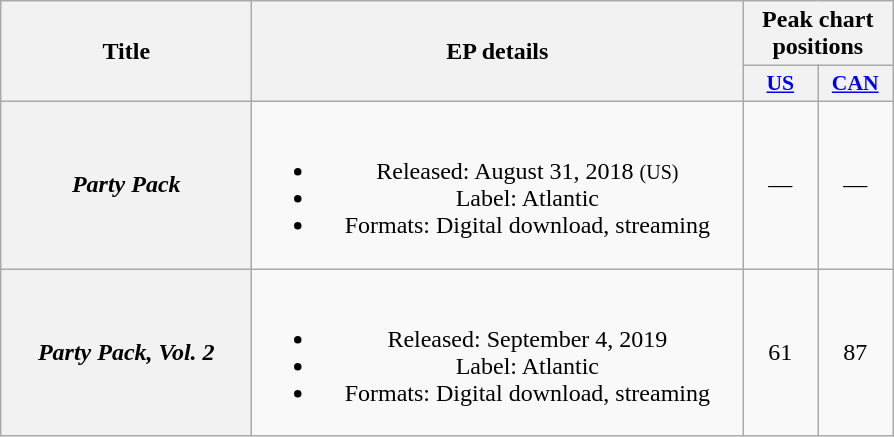<table class="wikitable plainrowheaders" style="text-align:center">
<tr>
<th scope="col" rowspan="2" style="width:10em">Title</th>
<th scope="col" rowspan="2" style="width:20em">EP details</th>
<th scope="col" colspan="2">Peak chart positions</th>
</tr>
<tr>
<th scope="col" style="width:3em;font-size:90%;"><a href='#'>US</a><br></th>
<th scope="col" style="width:3em;font-size:90%;"><a href='#'>CAN</a><br></th>
</tr>
<tr>
<th scope="row"><em>Party Pack</em></th>
<td><br><ul><li>Released: August 31, 2018 <small>(US)</small></li><li>Label: Atlantic</li><li>Formats: Digital download, streaming</li></ul></td>
<td>—</td>
<td>—</td>
</tr>
<tr>
<th scope="row"><em>Party Pack, Vol. 2</em></th>
<td><br><ul><li>Released: September 4, 2019</li><li>Label: Atlantic</li><li>Formats: Digital download, streaming</li></ul></td>
<td>61</td>
<td>87</td>
</tr>
</table>
